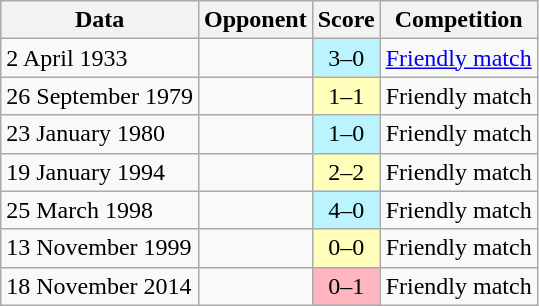<table class="wikitable">
<tr>
<th>Data</th>
<th>Opponent</th>
<th>Score</th>
<th>Competition</th>
</tr>
<tr>
<td>2 April 1933</td>
<td></td>
<td align="center" bgcolor=#bbf3ff>3–0</td>
<td><a href='#'>Friendly match</a></td>
</tr>
<tr>
<td>26 September 1979</td>
<td></td>
<td align="center" bgcolor=#ffffbb>1–1</td>
<td>Friendly match</td>
</tr>
<tr>
<td>23 January 1980</td>
<td></td>
<td align="center" bgcolor=#bbf3ff>1–0</td>
<td>Friendly match</td>
</tr>
<tr>
<td>19 January 1994</td>
<td></td>
<td align="center" bgcolor=#ffffbb>2–2</td>
<td>Friendly match</td>
</tr>
<tr>
<td>25 March 1998</td>
<td></td>
<td align="center" bgcolor=#bbf3ff>4–0</td>
<td>Friendly match</td>
</tr>
<tr>
<td>13 November 1999</td>
<td></td>
<td align="center" bgcolor=#ffffbb>0–0</td>
<td>Friendly match</td>
</tr>
<tr>
<td>18 November 2014</td>
<td></td>
<td align="center" bgcolor=lightpink>0–1</td>
<td>Friendly match</td>
</tr>
</table>
